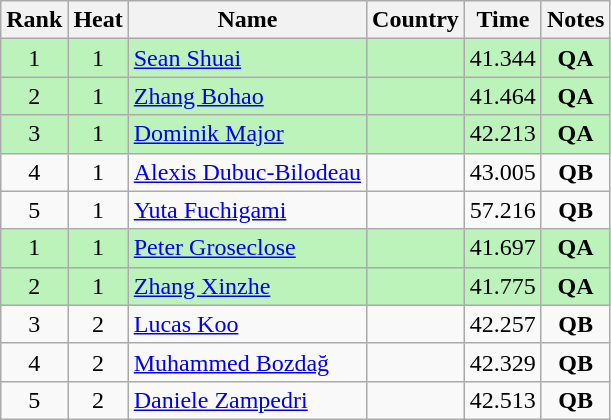<table class="wikitable sortable" style="text-align:center">
<tr>
<th>Rank</th>
<th>Heat</th>
<th>Name</th>
<th>Country</th>
<th>Time</th>
<th>Notes</th>
</tr>
<tr bgcolor=#bbf3bb>
<td>1</td>
<td>1</td>
<td align=left><a href='#'>Sean Shuai</a></td>
<td align=left></td>
<td>41.344</td>
<td><strong>QA</strong></td>
</tr>
<tr bgcolor=#bbf3bb>
<td>2</td>
<td>1</td>
<td align=left><a href='#'>Zhang Bohao</a></td>
<td align=left></td>
<td>41.464</td>
<td><strong>QA</strong></td>
</tr>
<tr bgcolor=#bbf3bb>
<td>3</td>
<td>1</td>
<td align=left><a href='#'>Dominik Major</a></td>
<td align=left></td>
<td>42.213</td>
<td><strong>QA</strong></td>
</tr>
<tr>
<td>4</td>
<td>1</td>
<td align=left><a href='#'>Alexis Dubuc-Bilodeau</a></td>
<td align=left></td>
<td>43.005</td>
<td><strong>QB</strong></td>
</tr>
<tr>
<td>5</td>
<td>1</td>
<td align=left><a href='#'>Yuta Fuchigami</a></td>
<td align=left></td>
<td>57.216</td>
<td><strong>QB</strong></td>
</tr>
<tr bgcolor=#bbf3bb>
<td>1</td>
<td>1</td>
<td align=left><a href='#'>Peter Groseclose</a></td>
<td align=left></td>
<td>41.697</td>
<td><strong>QA</strong></td>
</tr>
<tr bgcolor=#bbf3bb>
<td>2</td>
<td>1</td>
<td align=left><a href='#'>Zhang Xinzhe</a></td>
<td align=left></td>
<td>41.775</td>
<td><strong>QA</strong></td>
</tr>
<tr>
<td>3</td>
<td>2</td>
<td align=left><a href='#'>Lucas Koo</a></td>
<td align=left></td>
<td>42.257</td>
<td><strong>QB</strong></td>
</tr>
<tr>
<td>4</td>
<td>2</td>
<td align=left><a href='#'>Muhammed Bozdağ</a></td>
<td align=left></td>
<td>42.329</td>
<td><strong>QB</strong></td>
</tr>
<tr>
<td>5</td>
<td>2</td>
<td align=left><a href='#'>Daniele Zampedri</a></td>
<td align=left></td>
<td>42.513</td>
<td><strong>QB</strong></td>
</tr>
</table>
